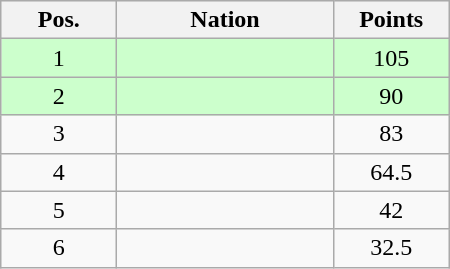<table class="wikitable gauche" cellspacing="1" style="width:300px;">
<tr style="background:#efefef; text-align:center;">
<th style="width:70px;">Pos.</th>
<th>Nation</th>
<th style="width:70px;">Points</th>
</tr>
<tr style="vertical-align:top; text-align:center; background:#ccffcc;">
<td>1</td>
<td style="text-align:left;"></td>
<td>105</td>
</tr>
<tr style="vertical-align:top; text-align:center; background:#ccffcc;">
<td>2</td>
<td style="text-align:left;"></td>
<td>90</td>
</tr>
<tr style="vertical-align:top; text-align:center;">
<td>3</td>
<td style="text-align:left;"></td>
<td>83</td>
</tr>
<tr style="vertical-align:top; text-align:center;">
<td>4</td>
<td style="text-align:left;"></td>
<td>64.5</td>
</tr>
<tr style="vertical-align:top; text-align:center;">
<td>5</td>
<td style="text-align:left;"></td>
<td>42</td>
</tr>
<tr style="vertical-align:top; text-align:center;">
<td>6</td>
<td style="text-align:left;"></td>
<td>32.5</td>
</tr>
</table>
